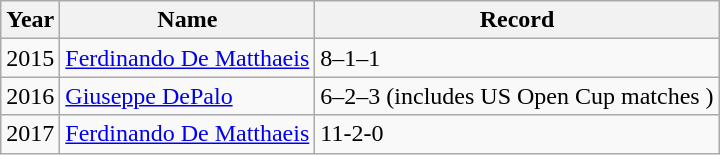<table class="wikitable">
<tr>
<th>Year</th>
<th>Name</th>
<th>Record</th>
</tr>
<tr>
<td>2015</td>
<td><a href='#'>Ferdinando De Matthaeis</a></td>
<td>8–1–1</td>
</tr>
<tr>
<td>2016</td>
<td><a href='#'>Giuseppe DePalo</a></td>
<td>6–2–3 (includes US Open Cup matches )</td>
</tr>
<tr>
<td>2017</td>
<td><a href='#'>Ferdinando De Matthaeis</a></td>
<td>11-2-0</td>
</tr>
</table>
